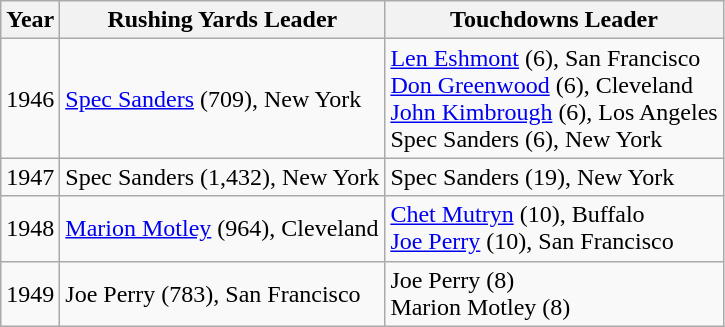<table class="wikitable">
<tr>
<th>Year</th>
<th>Rushing Yards Leader</th>
<th>Touchdowns Leader</th>
</tr>
<tr>
<td>1946</td>
<td><a href='#'>Spec Sanders</a> (709), New York</td>
<td><a href='#'>Len Eshmont</a> (6), San Francisco<br><a href='#'>Don Greenwood</a> (6), Cleveland<br><a href='#'>John Kimbrough</a> (6), Los Angeles<br>Spec Sanders (6), New York</td>
</tr>
<tr>
<td>1947</td>
<td>Spec Sanders (1,432), New York</td>
<td>Spec Sanders (19), New York</td>
</tr>
<tr>
<td>1948</td>
<td><a href='#'>Marion Motley</a> (964), Cleveland</td>
<td><a href='#'>Chet Mutryn</a> (10), Buffalo <br> <a href='#'>Joe Perry</a> (10), San Francisco</td>
</tr>
<tr>
<td>1949</td>
<td>Joe Perry (783), San Francisco</td>
<td>Joe Perry (8)<br>Marion Motley (8)</td>
</tr>
</table>
